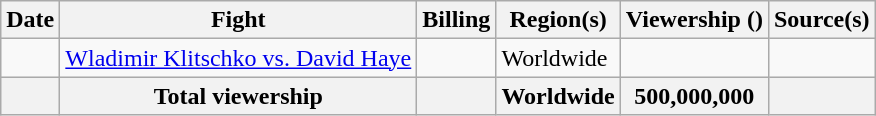<table class="wikitable sortable">
<tr>
<th>Date</th>
<th>Fight</th>
<th>Billing</th>
<th>Region(s)</th>
<th>Viewership ()</th>
<th>Source(s)</th>
</tr>
<tr>
<td></td>
<td><a href='#'>Wladimir Klitschko vs. David Haye</a></td>
<td></td>
<td>Worldwide</td>
<td></td>
<td></td>
</tr>
<tr>
<th></th>
<th>Total viewership</th>
<th></th>
<th>Worldwide</th>
<th>500,000,000</th>
<th></th>
</tr>
</table>
